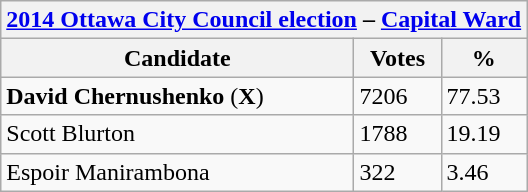<table class="wikitable">
<tr>
<th colspan="3"><a href='#'>2014 Ottawa City Council election</a> – <a href='#'>Capital Ward</a></th>
</tr>
<tr>
<th>Candidate</th>
<th>Votes</th>
<th>%</th>
</tr>
<tr>
<td><strong>David Chernushenko</strong> (<strong>X</strong>)</td>
<td>7206</td>
<td>77.53</td>
</tr>
<tr>
<td>Scott Blurton</td>
<td>1788</td>
<td>19.19</td>
</tr>
<tr>
<td>Espoir Manirambona</td>
<td>322</td>
<td>3.46</td>
</tr>
</table>
